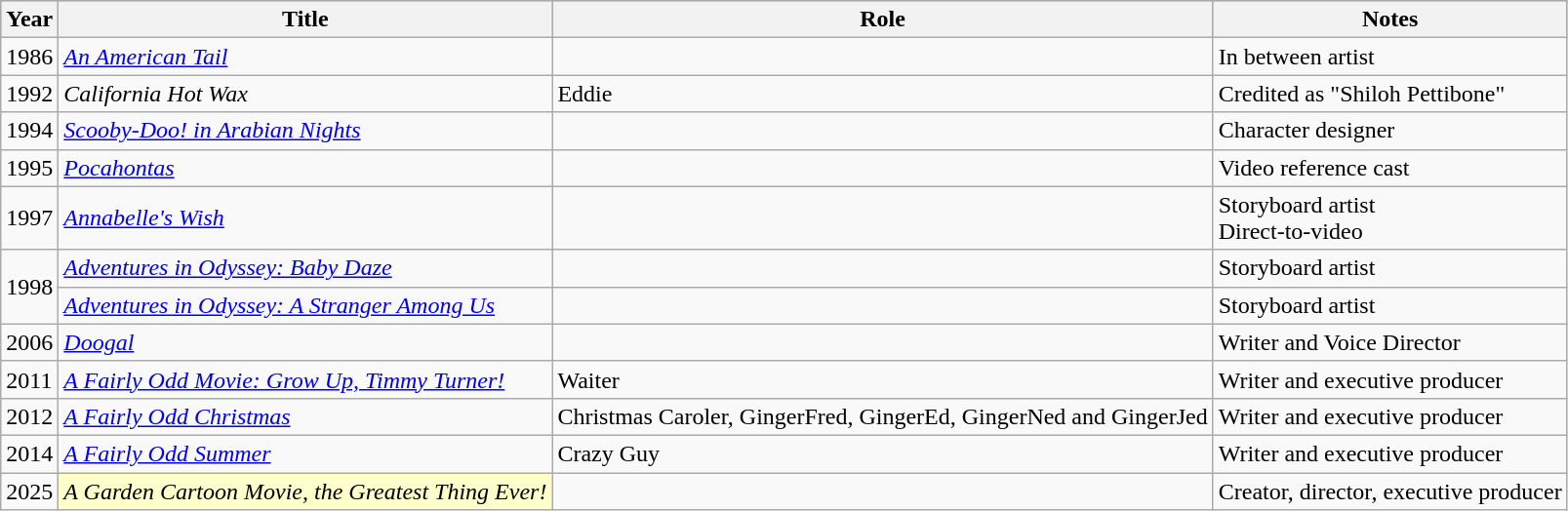<table class="wikitable">
<tr style="background:#b0c4de; text-align:center;">
<th>Year</th>
<th>Title</th>
<th>Role</th>
<th>Notes</th>
</tr>
<tr>
<td>1986</td>
<td><em><a href='#'>An American Tail</a></em></td>
<td></td>
<td>In between artist</td>
</tr>
<tr>
<td>1992</td>
<td><em>California Hot Wax</em></td>
<td>Eddie</td>
<td>Credited as "Shiloh Pettibone"</td>
</tr>
<tr>
<td>1994</td>
<td><em><a href='#'>Scooby-Doo! in Arabian Nights</a></em></td>
<td></td>
<td>Character designer</td>
</tr>
<tr>
<td>1995</td>
<td><em><a href='#'>Pocahontas</a></em></td>
<td></td>
<td>Video reference cast</td>
</tr>
<tr>
<td>1997</td>
<td><em><a href='#'>Annabelle's Wish</a></em></td>
<td></td>
<td>Storyboard artist<br>Direct-to-video</td>
</tr>
<tr>
<td rowspan="2">1998</td>
<td><em><a href='#'>Adventures in Odyssey: Baby Daze</a></em></td>
<td></td>
<td>Storyboard artist</td>
</tr>
<tr>
<td><em><a href='#'>Adventures in Odyssey: A Stranger Among Us</a></em></td>
<td></td>
<td>Storyboard artist</td>
</tr>
<tr>
<td>2006</td>
<td><em><a href='#'>Doogal</a></em></td>
<td></td>
<td>Writer and Voice Director</td>
</tr>
<tr>
<td>2011</td>
<td><em><a href='#'>A Fairly Odd Movie: Grow Up, Timmy Turner!</a></em></td>
<td>Waiter</td>
<td>Writer and executive producer</td>
</tr>
<tr>
<td>2012</td>
<td><em><a href='#'>A Fairly Odd Christmas</a></em></td>
<td>Christmas Caroler, GingerFred, GingerEd, GingerNed and GingerJed</td>
<td>Writer and executive producer</td>
</tr>
<tr>
<td>2014</td>
<td><em><a href='#'>A Fairly Odd Summer</a></em></td>
<td>Crazy Guy</td>
<td>Writer and executive producer</td>
</tr>
<tr>
<td>2025</td>
<td style="background:#ffc"><em>A Garden Cartoon Movie, the Greatest Thing Ever!</em> </td>
<td></td>
<td>Creator, director, executive producer</td>
</tr>
</table>
